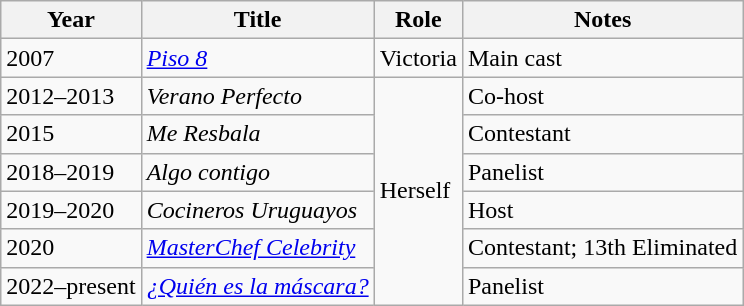<table class="wikitable sortable">
<tr>
<th>Year</th>
<th>Title</th>
<th>Role</th>
<th class="unsortable">Notes</th>
</tr>
<tr>
<td>2007</td>
<td><em><a href='#'>Piso 8</a></em></td>
<td>Victoria</td>
<td>Main cast</td>
</tr>
<tr>
<td>2012–2013</td>
<td><em>Verano Perfecto</em></td>
<td rowspan="6">Herself</td>
<td>Co-host</td>
</tr>
<tr>
<td>2015</td>
<td><em>Me Resbala</em></td>
<td>Contestant</td>
</tr>
<tr>
<td>2018–2019</td>
<td><em>Algo contigo</em></td>
<td>Panelist</td>
</tr>
<tr>
<td>2019–2020</td>
<td><em>Cocineros Uruguayos</em></td>
<td>Host</td>
</tr>
<tr>
<td>2020</td>
<td><a href='#'><em>MasterChef Celebrity</em></a></td>
<td>Contestant; 13th Eliminated</td>
</tr>
<tr>
<td>2022–present</td>
<td><a href='#'><em>¿Quién es la máscara?</em></a></td>
<td>Panelist</td>
</tr>
</table>
